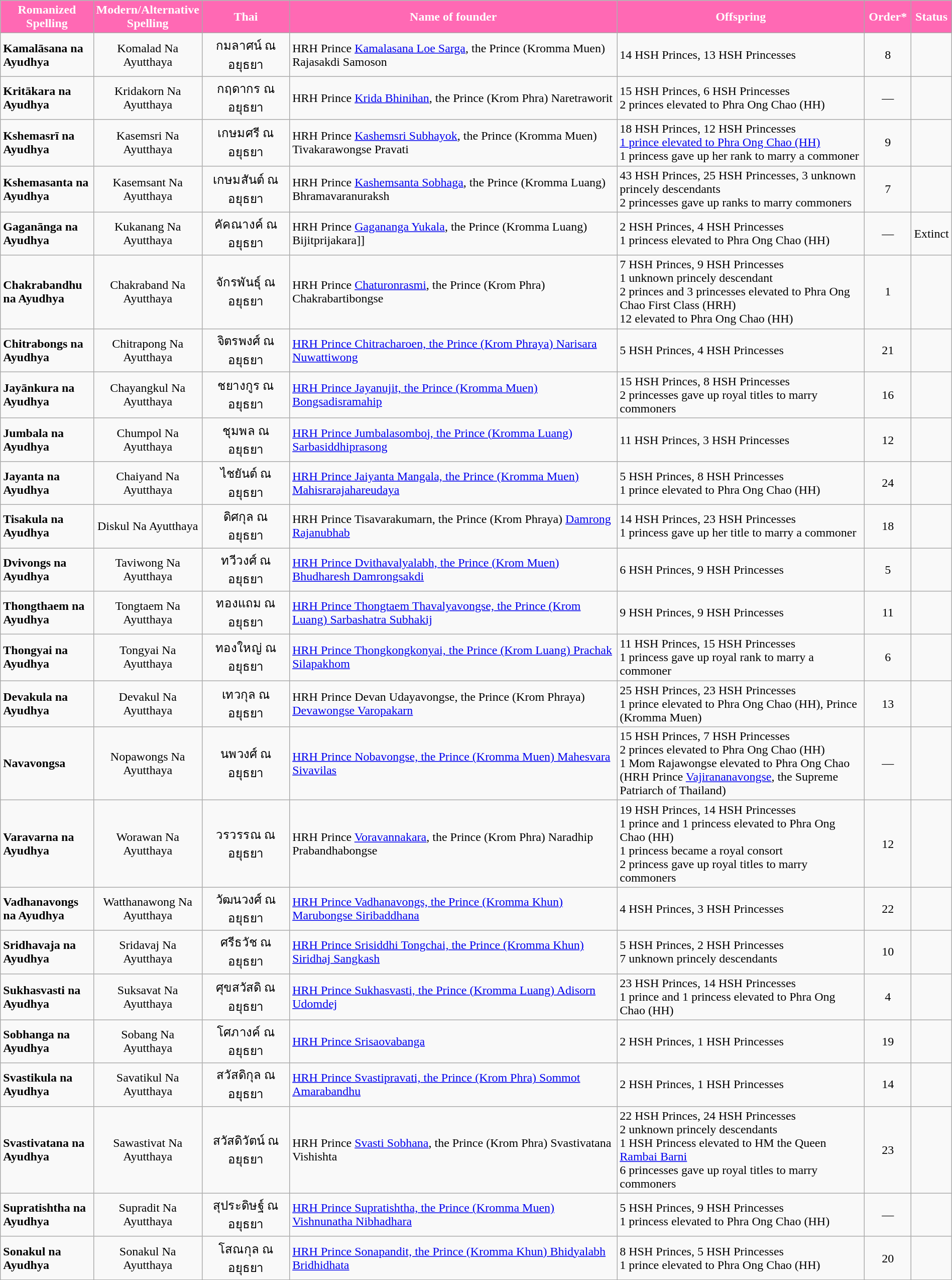<table class="wikitable" style="width: 100%;">
<tr>
<th style="background: Hotpink; color: white;">Romanized Spelling</th>
<th style="background: Hotpink; color: white;">Modern/Alternative Spelling</th>
<th style="background: Hotpink; color: white;">Thai</th>
<th style="background: Hotpink; color: white;">Name of founder</th>
<th style="background: Hotpink; color: white;">Offspring</th>
<th style="background: Hotpink; color: white;">Order*</th>
<th style="background: Hotpink; color: white;">Status</th>
</tr>
<tr>
<td width="10%"><strong>Kamalāsana na Ayudhya</strong></td>
<td width="5%" style="text-align:center;">Komalad Na Ayutthaya</td>
<td width="10%" style="text-align:center;">กมลาศน์ ณ อยุธยา</td>
<td width="40%">HRH Prince <a href='#'>Kamalasana Loe Sarga</a>, the Prince (Kromma Muen) Rajasakdi Samoson</td>
<td width="30%">14 HSH Princes, 13 HSH Princesses</td>
<td width="10%" style="text-align:center;">8</td>
<td></td>
</tr>
<tr>
<td><strong>Kritākara na Ayudhya</strong></td>
<td style="text-align:center;">Kridakorn Na Ayutthaya</td>
<td style="text-align:center;">กฤดากร ณ อยุธยา</td>
<td>HRH Prince <a href='#'>Krida Bhinihan</a>, the Prince (Krom Phra) Naretraworit</td>
<td>15 HSH Princes, 6 HSH Princesses <br> 2 princes elevated to Phra Ong Chao (HH) </td>
<td style="text-align:center;">—</td>
<td></td>
</tr>
<tr>
<td><strong>Kshemasrī na Ayudhya</strong></td>
<td style="text-align:center;">Kasemsri Na Ayutthaya</td>
<td style="text-align:center;">เกษมศรี ณ อยุธยา</td>
<td>HRH Prince <a href='#'>Kashemsri Subhayok</a>, the Prince (Kromma Muen) Tivakarawongse Pravati</td>
<td>18 HSH Princes, 12 HSH Princesses <br> <a href='#'>1 prince elevated to Phra Ong Chao (HH)</a> <br> 1 princess gave up her rank to marry a commoner</td>
<td style="text-align:center;">9</td>
<td></td>
</tr>
<tr>
<td><strong>Kshemasanta na Ayudhya</strong></td>
<td style="text-align:center;">Kasemsant Na Ayutthaya</td>
<td style="text-align:center;">เกษมสันต์ ณ อยุธยา</td>
<td>HRH Prince <a href='#'>Kashemsanta Sobhaga</a>, the Prince (Kromma Luang) Bhramavaranuraksh</td>
<td>43 HSH Princes, 25 HSH Princesses, 3 unknown princely descendants <br> 2 princesses gave up ranks to marry commoners</td>
<td style="text-align:center;">7</td>
<td></td>
</tr>
<tr>
<td><strong>Gaganānga na Ayudhya</strong></td>
<td style="text-align:center;">Kukanang Na Ayutthaya</td>
<td style="text-align:center;">คัคณางค์ ณ อยุธยา</td>
<td>HRH Prince <a href='#'>Gagananga Yukala</a>, the Prince (Kromma Luang) Bijitprijakara]]</td>
<td>2 HSH Princes, 4 HSH Princesses<br> 1 princess elevated to Phra Ong Chao (HH)</td>
<td style="text-align:center;">—</td>
<td style="text-align:center;">Extinct</td>
</tr>
<tr>
<td><strong>Chakrabandhu na Ayudhya</strong></td>
<td style="text-align:center;">Chakraband Na Ayutthaya</td>
<td style="text-align:center;">จักรพันธุ์ ณ อยุธยา</td>
<td>HRH Prince <a href='#'>Chaturonrasmi</a>, the Prince (Krom Phra) Chakrabartibongse</td>
<td>7 HSH Princes, 9 HSH Princesses <br> 1 unknown princely descendant <br> 2 princes and 3 princesses elevated to Phra Ong Chao First Class (HRH) <br> 12 elevated to Phra Ong Chao (HH) </td>
<td style="text-align:center;">1</td>
<td></td>
</tr>
<tr>
<td><strong>Chitrabongs na Ayudhya</strong></td>
<td style="text-align:center;">Chitrapong Na Ayutthaya</td>
<td style="text-align:center;">จิตรพงศ์ ณ อยุธยา</td>
<td><a href='#'>HRH Prince Chitracharoen, the Prince (Krom Phraya) Narisara Nuwattiwong</a></td>
<td>5 HSH Princes, 4 HSH Princesses</td>
<td style="text-align:center;">21</td>
<td></td>
</tr>
<tr>
<td><strong>Jayānkura na Ayudhya</strong></td>
<td style="text-align:center;">Chayangkul Na Ayutthaya</td>
<td style="text-align:center;">ชยางกูร ณ อยุธยา</td>
<td><a href='#'>HRH Prince Jayanujit, the Prince (Kromma Muen) Bongsadisramahip</a></td>
<td>15 HSH Princes, 8 HSH Princesses <br> 2 princesses gave up royal titles to marry commoners</td>
<td style="text-align:center;">16</td>
<td></td>
</tr>
<tr>
<td><strong>Jumbala na Ayudhya</strong></td>
<td style="text-align:center;">Chumpol Na Ayutthaya</td>
<td style="text-align:center;">ชุมพล ณ อยุธยา</td>
<td><a href='#'>HRH Prince Jumbalasomboj, the Prince (Kromma Luang) Sarbasiddhiprasong</a></td>
<td>11 HSH Princes, 3 HSH Princesses</td>
<td style="text-align:center;">12</td>
<td></td>
</tr>
<tr>
<td><strong>Jayanta na Ayudhya</strong></td>
<td style="text-align:center;">Chaiyand Na Ayutthaya</td>
<td style="text-align:center;">ไชยันต์ ณ อยุธยา</td>
<td><a href='#'>HRH Prince Jaiyanta Mangala, the Prince (Kromma Muen) Mahisrarajahareudaya</a></td>
<td>5 HSH Princes, 8 HSH Princesses <br> 1 prince elevated to Phra Ong Chao (HH)</td>
<td style="text-align:center;">24</td>
<td></td>
</tr>
<tr>
<td><strong>Tisakula na Ayudhya</strong></td>
<td style="text-align:center;">Diskul Na Ayutthaya</td>
<td style="text-align:center;">ดิศกุล ณ อยุธยา</td>
<td>HRH Prince Tisavarakumarn, the Prince (Krom Phraya) <a href='#'>Damrong Rajanubhab</a></td>
<td>14 HSH Princes, 23 HSH Princesses <br> 1 princess gave up her title to marry a commoner</td>
<td style="text-align:center;">18</td>
<td></td>
</tr>
<tr>
<td><strong>Dvivongs na Ayudhya</strong></td>
<td style="text-align:center;">Taviwong Na Ayutthaya</td>
<td style="text-align:center;">ทวีวงศ์ ณ อยุธยา</td>
<td><a href='#'>HRH Prince Dvithavalyalabh, the Prince (Krom Muen) Bhudharesh Damrongsakdi</a></td>
<td>6 HSH Princes, 9 HSH Princesses</td>
<td style="text-align:center;">5</td>
<td></td>
</tr>
<tr>
<td><strong>Thongthaem na Ayudhya</strong></td>
<td style="text-align:center;">Tongtaem Na Ayutthaya</td>
<td style="text-align:center;">ทองแถม ณ อยุธยา</td>
<td><a href='#'>HRH Prince Thongtaem Thavalyavongse, the Prince (Krom Luang) Sarbashatra Subhakij</a></td>
<td>9 HSH Princes, 9 HSH Princesses</td>
<td style="text-align:center;">11</td>
<td></td>
</tr>
<tr>
<td><strong>Thongyai na Ayudhya</strong></td>
<td style="text-align:center;">Tongyai Na Ayutthaya</td>
<td style="text-align:center;">ทองใหญ่ ณ อยุธยา</td>
<td><a href='#'>HRH Prince Thongkongkonyai, the Prince (Krom Luang) Prachak Silapakhom</a></td>
<td>11 HSH Princes, 15 HSH Princesses <br> 1 princess gave up royal rank to marry a commoner</td>
<td style="text-align:center;">6</td>
<td></td>
</tr>
<tr>
<td><strong>Devakula na Ayudhya</strong></td>
<td style="text-align:center;">Devakul Na Ayutthaya</td>
<td style="text-align:center;">เทวกุล ณ อยุธยา</td>
<td>HRH Prince Devan Udayavongse, the Prince (Krom Phraya) <a href='#'>Devawongse Varopakarn</a></td>
<td>25 HSH Princes, 23 HSH Princesses <br> 1 prince elevated to Phra Ong Chao (HH), Prince (Kromma Muen)</td>
<td style="text-align:center;">13</td>
<td></td>
</tr>
<tr>
<td><strong>Navavongsa</strong></td>
<td style="text-align:center;">Nopawongs Na Ayutthaya</td>
<td style="text-align:center;">นพวงศ์ ณ อยุธยา</td>
<td><a href='#'>HRH Prince Nobavongse, the Prince (Kromma Muen) Mahesvara Sivavilas</a></td>
<td>15 HSH Princes, 7 HSH Princesses <br> 2 princes elevated to Phra Ong Chao (HH)<br>1 Mom Rajawongse elevated to Phra Ong Chao (HRH Prince <a href='#'>Vajirananavongse</a>, the Supreme Patriarch of Thailand)</td>
<td style="text-align:center;">—</td>
<td></td>
</tr>
<tr>
<td><strong>Varavarna na Ayudhya</strong></td>
<td style="text-align:center;">Worawan Na Ayutthaya</td>
<td style="text-align:center;">วรวรรณ ณ อยุธยา</td>
<td>HRH Prince <a href='#'>Voravannakara</a>, the Prince (Krom Phra) Naradhip Prabandhabongse</td>
<td>19 HSH Princes, 14 HSH Princesses <br> 1 prince and 1 princess elevated to Phra Ong Chao (HH) <br> 1 princess became a royal consort <br> 2 princess gave up royal titles to marry commoners</td>
<td style="text-align:center;">12</td>
<td></td>
</tr>
<tr>
<td><strong>Vadhanavongs na Ayudhya</strong></td>
<td style="text-align:center;">Watthanawong Na Ayutthaya</td>
<td style="text-align:center;">วัฒนวงศ์ ณ อยุธยา</td>
<td><a href='#'>HRH Prince Vadhanavongs, the Prince (Kromma Khun) Marubongse Siribaddhana</a></td>
<td>4 HSH Princes, 3 HSH Princesses</td>
<td style="text-align:center;">22</td>
<td></td>
</tr>
<tr>
<td><strong>Sridhavaja na Ayudhya</strong></td>
<td style="text-align:center;">Sridavaj Na Ayutthaya</td>
<td style="text-align:center;">ศรีธวัช ณ อยุธยา</td>
<td><a href='#'>HRH Prince Srisiddhi Tongchai, the Prince (Kromma Khun) Siridhaj Sangkash</a></td>
<td>5 HSH Princes, 2 HSH Princesses <br> 7 unknown princely descendants</td>
<td style="text-align:center;">10</td>
<td></td>
</tr>
<tr>
<td><strong>Sukhasvasti na Ayudhya</strong></td>
<td style="text-align:center;">Suksavat Na Ayutthaya</td>
<td style="text-align:center;">ศุขสวัสดิ ณ อยุธยา</td>
<td><a href='#'>HRH Prince Sukhasvasti, the Prince (Kromma Luang) Adisorn Udomdej</a></td>
<td>23 HSH Princes, 14 HSH Princesses <br> 1 prince and 1 princess elevated to Phra Ong Chao (HH)</td>
<td style="text-align:center;">4</td>
<td></td>
</tr>
<tr>
<td><strong>Sobhanga na Ayudhya</strong></td>
<td style="text-align:center;">Sobang Na Ayutthaya</td>
<td style="text-align:center;">โศภางค์ ณ อยุธยา</td>
<td><a href='#'>HRH Prince Srisaovabanga</a></td>
<td>2 HSH Princes, 1 HSH Princesses</td>
<td style="text-align:center;">19</td>
<td></td>
</tr>
<tr>
<td><strong>Svastikula na Ayudhya</strong></td>
<td style="text-align:center;">Savatikul Na Ayutthaya</td>
<td style="text-align:center;">สวัสดิกุล ณ อยุธยา</td>
<td><a href='#'>HRH Prince Svastipravati, the Prince (Krom Phra) Sommot Amarabandhu</a></td>
<td>2 HSH Princes, 1 HSH Princesses</td>
<td style="text-align:center;">14</td>
<td></td>
</tr>
<tr>
<td><strong>Svastivatana na Ayudhya</strong></td>
<td style="text-align:center;">Sawastivat Na Ayutthaya</td>
<td style="text-align:center;">สวัสดิวัตน์ ณ อยุธยา</td>
<td>HRH Prince <a href='#'>Svasti Sobhana</a>, the Prince (Krom Phra) Svastivatana Vishishta</td>
<td>22 HSH Princes, 24 HSH Princesses <br>2 unknown princely descendants <br>1 HSH Princess elevated to HM the Queen <a href='#'>Rambai Barni</a><br>6 princesses gave up royal titles to marry commoners</td>
<td style="text-align:center;">23</td>
<td></td>
</tr>
<tr>
<td><strong>Supratishtha na Ayudhya</strong></td>
<td style="text-align:center;">Supradit Na Ayutthaya</td>
<td style="text-align:center;">สุประดิษฐ์ ณ อยุธยา</td>
<td><a href='#'>HRH Prince Supratishtha, the Prince (Kromma Muen) Vishnunatha Nibhadhara</a></td>
<td>5 HSH Princes, 9 HSH Princesses <br> 1 princess elevated to Phra Ong Chao (HH)</td>
<td style="text-align:center;">—</td>
<td></td>
</tr>
<tr>
<td><strong>Sonakul na Ayudhya</strong></td>
<td style="text-align:center;">Sonakul Na Ayutthaya</td>
<td style="text-align:center;">โสณกุล ณ อยุธยา</td>
<td><a href='#'>HRH Prince Sonapandit, the Prince (Kromma Khun) Bhidyalabh Bridhidhata</a></td>
<td>8 HSH Princes, 5 HSH Princesses <br>1 prince elevated to Phra Ong Chao (HH)</td>
<td style="text-align:center;">20</td>
<td></td>
</tr>
<tr>
</tr>
</table>
